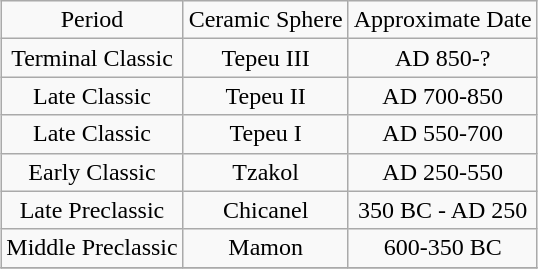<table class="wikitable" style="margin: 1em auto 1em auto">
<tr>
<td align="center">Period</td>
<td align="center">Ceramic Sphere</td>
<td align="center">Approximate Date</td>
</tr>
<tr>
<td align="center">Terminal Classic</td>
<td align="center">Tepeu III</td>
<td align="center">AD 850-?</td>
</tr>
<tr>
<td align="center">Late Classic</td>
<td align="center">Tepeu II</td>
<td align="center">AD 700-850</td>
</tr>
<tr>
<td align="center">Late Classic</td>
<td align="center">Tepeu I</td>
<td align="center">AD 550-700</td>
</tr>
<tr>
<td align="center">Early Classic</td>
<td align="center">Tzakol</td>
<td align="center">AD 250-550</td>
</tr>
<tr>
<td align="center">Late Preclassic</td>
<td align="center">Chicanel</td>
<td align="center">350 BC - AD 250</td>
</tr>
<tr>
<td align="center">Middle Preclassic</td>
<td align="center">Mamon</td>
<td align="center">600-350 BC</td>
</tr>
<tr>
</tr>
</table>
